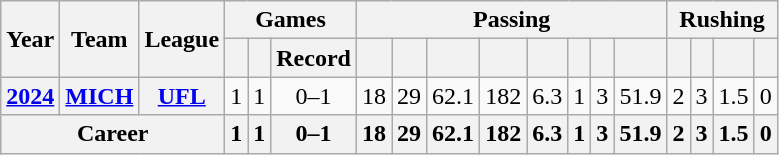<table class="wikitable" style="text-align:center;">
<tr>
<th rowspan="2">Year</th>
<th rowspan="2">Team</th>
<th rowspan="2">League</th>
<th colspan="3">Games</th>
<th colspan="8">Passing</th>
<th colspan="4">Rushing</th>
</tr>
<tr>
<th></th>
<th></th>
<th>Record</th>
<th></th>
<th></th>
<th></th>
<th></th>
<th></th>
<th></th>
<th></th>
<th></th>
<th></th>
<th></th>
<th></th>
<th></th>
</tr>
<tr>
<th><a href='#'>2024</a></th>
<th><a href='#'>MICH</a></th>
<th><a href='#'>UFL</a></th>
<td>1</td>
<td>1</td>
<td>0–1</td>
<td>18</td>
<td>29</td>
<td>62.1</td>
<td>182</td>
<td>6.3</td>
<td>1</td>
<td>3</td>
<td>51.9</td>
<td>2</td>
<td>3</td>
<td>1.5</td>
<td>0</td>
</tr>
<tr>
<th colspan="3">Career</th>
<th>1</th>
<th>1</th>
<th>0–1</th>
<th>18</th>
<th>29</th>
<th>62.1</th>
<th>182</th>
<th>6.3</th>
<th>1</th>
<th>3</th>
<th>51.9</th>
<th>2</th>
<th>3</th>
<th>1.5</th>
<th>0</th>
</tr>
</table>
